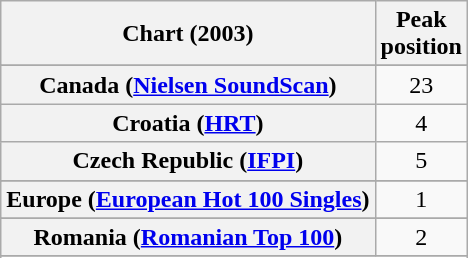<table class="wikitable sortable plainrowheaders" style="text-align:center">
<tr>
<th>Chart (2003)</th>
<th>Peak<br>position</th>
</tr>
<tr>
</tr>
<tr>
</tr>
<tr>
</tr>
<tr>
</tr>
<tr>
<th scope="row">Canada (<a href='#'>Nielsen SoundScan</a>)</th>
<td>23</td>
</tr>
<tr>
<th scope=row>Croatia (<a href='#'>HRT</a>)</th>
<td>4</td>
</tr>
<tr>
<th scope="row">Czech Republic (<a href='#'>IFPI</a>)</th>
<td>5</td>
</tr>
<tr>
</tr>
<tr>
<th scope="row">Europe (<a href='#'>European Hot 100 Singles</a>)</th>
<td>1</td>
</tr>
<tr>
</tr>
<tr>
</tr>
<tr>
</tr>
<tr>
</tr>
<tr>
</tr>
<tr>
</tr>
<tr>
</tr>
<tr>
</tr>
<tr>
</tr>
<tr>
</tr>
<tr>
<th scope="row">Romania (<a href='#'>Romanian Top 100</a>)</th>
<td>2</td>
</tr>
<tr>
</tr>
<tr>
</tr>
<tr>
</tr>
<tr>
</tr>
<tr>
</tr>
<tr>
</tr>
<tr>
</tr>
<tr>
</tr>
<tr>
</tr>
<tr>
</tr>
<tr>
</tr>
</table>
